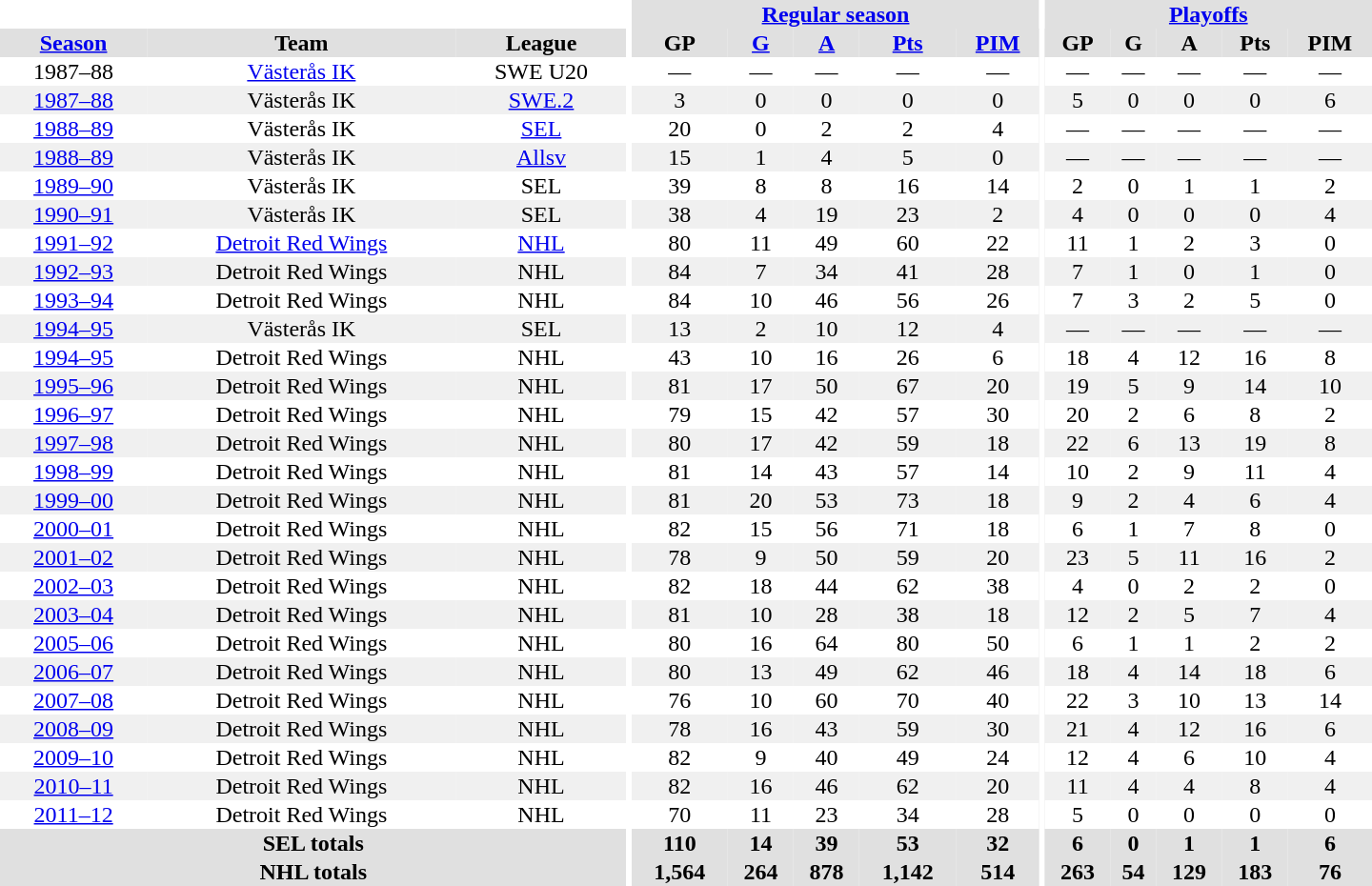<table border="0" cellpadding="1" cellspacing="0" style="text-align:center; width:60em">
<tr bgcolor="#e0e0e0">
<th colspan="3" bgcolor="#ffffff"></th>
<th rowspan="100" bgcolor="#ffffff"></th>
<th colspan="5"><a href='#'>Regular season</a></th>
<th rowspan="100" bgcolor="#ffffff"></th>
<th colspan="5"><a href='#'>Playoffs</a></th>
</tr>
<tr bgcolor="#e0e0e0">
<th><a href='#'>Season</a></th>
<th>Team</th>
<th>League</th>
<th>GP</th>
<th><a href='#'>G</a></th>
<th><a href='#'>A</a></th>
<th><a href='#'>Pts</a></th>
<th><a href='#'>PIM</a></th>
<th>GP</th>
<th>G</th>
<th>A</th>
<th>Pts</th>
<th>PIM</th>
</tr>
<tr>
<td>1987–88</td>
<td><a href='#'>Västerås IK</a></td>
<td>SWE U20</td>
<td>—</td>
<td>—</td>
<td>—</td>
<td>—</td>
<td>—</td>
<td>—</td>
<td>—</td>
<td>—</td>
<td>—</td>
<td>—</td>
</tr>
<tr bgcolor="#f0f0f0">
<td><a href='#'>1987–88</a></td>
<td>Västerås IK</td>
<td><a href='#'>SWE.2</a></td>
<td>3</td>
<td>0</td>
<td>0</td>
<td>0</td>
<td>0</td>
<td>5</td>
<td>0</td>
<td>0</td>
<td>0</td>
<td>6</td>
</tr>
<tr>
<td><a href='#'>1988–89</a></td>
<td>Västerås IK</td>
<td><a href='#'>SEL</a></td>
<td>20</td>
<td>0</td>
<td>2</td>
<td>2</td>
<td>4</td>
<td>—</td>
<td>—</td>
<td>—</td>
<td>—</td>
<td>—</td>
</tr>
<tr bgcolor="#f0f0f0">
<td><a href='#'>1988–89</a></td>
<td>Västerås IK</td>
<td><a href='#'>Allsv</a></td>
<td>15</td>
<td>1</td>
<td>4</td>
<td>5</td>
<td>0</td>
<td>—</td>
<td>—</td>
<td>—</td>
<td>—</td>
<td>—</td>
</tr>
<tr>
<td><a href='#'>1989–90</a></td>
<td>Västerås IK</td>
<td>SEL</td>
<td>39</td>
<td>8</td>
<td>8</td>
<td>16</td>
<td>14</td>
<td>2</td>
<td>0</td>
<td>1</td>
<td>1</td>
<td>2</td>
</tr>
<tr bgcolor="#f0f0f0">
<td><a href='#'>1990–91</a></td>
<td>Västerås IK</td>
<td>SEL</td>
<td>38</td>
<td>4</td>
<td>19</td>
<td>23</td>
<td>2</td>
<td>4</td>
<td>0</td>
<td>0</td>
<td>0</td>
<td>4</td>
</tr>
<tr>
<td><a href='#'>1991–92</a></td>
<td><a href='#'>Detroit Red Wings</a></td>
<td><a href='#'>NHL</a></td>
<td>80</td>
<td>11</td>
<td>49</td>
<td>60</td>
<td>22</td>
<td>11</td>
<td>1</td>
<td>2</td>
<td>3</td>
<td>0</td>
</tr>
<tr bgcolor="#f0f0f0">
<td><a href='#'>1992–93</a></td>
<td>Detroit Red Wings</td>
<td>NHL</td>
<td>84</td>
<td>7</td>
<td>34</td>
<td>41</td>
<td>28</td>
<td>7</td>
<td>1</td>
<td>0</td>
<td>1</td>
<td>0</td>
</tr>
<tr>
<td><a href='#'>1993–94</a></td>
<td>Detroit Red Wings</td>
<td>NHL</td>
<td>84</td>
<td>10</td>
<td>46</td>
<td>56</td>
<td>26</td>
<td>7</td>
<td>3</td>
<td>2</td>
<td>5</td>
<td>0</td>
</tr>
<tr bgcolor="#f0f0f0">
<td><a href='#'>1994–95</a></td>
<td>Västerås IK</td>
<td>SEL</td>
<td>13</td>
<td>2</td>
<td>10</td>
<td>12</td>
<td>4</td>
<td>—</td>
<td>—</td>
<td>—</td>
<td>—</td>
<td>—</td>
</tr>
<tr>
<td><a href='#'>1994–95</a></td>
<td>Detroit Red Wings</td>
<td>NHL</td>
<td>43</td>
<td>10</td>
<td>16</td>
<td>26</td>
<td>6</td>
<td>18</td>
<td>4</td>
<td>12</td>
<td>16</td>
<td>8</td>
</tr>
<tr bgcolor="#f0f0f0">
<td><a href='#'>1995–96</a></td>
<td>Detroit Red Wings</td>
<td>NHL</td>
<td>81</td>
<td>17</td>
<td>50</td>
<td>67</td>
<td>20</td>
<td>19</td>
<td>5</td>
<td>9</td>
<td>14</td>
<td>10</td>
</tr>
<tr>
<td><a href='#'>1996–97</a></td>
<td>Detroit Red Wings</td>
<td>NHL</td>
<td>79</td>
<td>15</td>
<td>42</td>
<td>57</td>
<td>30</td>
<td>20</td>
<td>2</td>
<td>6</td>
<td>8</td>
<td>2</td>
</tr>
<tr bgcolor="#f0f0f0">
<td><a href='#'>1997–98</a></td>
<td>Detroit Red Wings</td>
<td>NHL</td>
<td>80</td>
<td>17</td>
<td>42</td>
<td>59</td>
<td>18</td>
<td>22</td>
<td>6</td>
<td>13</td>
<td>19</td>
<td>8</td>
</tr>
<tr>
<td><a href='#'>1998–99</a></td>
<td>Detroit Red Wings</td>
<td>NHL</td>
<td>81</td>
<td>14</td>
<td>43</td>
<td>57</td>
<td>14</td>
<td>10</td>
<td>2</td>
<td>9</td>
<td>11</td>
<td>4</td>
</tr>
<tr bgcolor="#f0f0f0">
<td><a href='#'>1999–00</a></td>
<td>Detroit Red Wings</td>
<td>NHL</td>
<td>81</td>
<td>20</td>
<td>53</td>
<td>73</td>
<td>18</td>
<td>9</td>
<td>2</td>
<td>4</td>
<td>6</td>
<td>4</td>
</tr>
<tr>
<td><a href='#'>2000–01</a></td>
<td>Detroit Red Wings</td>
<td>NHL</td>
<td>82</td>
<td>15</td>
<td>56</td>
<td>71</td>
<td>18</td>
<td>6</td>
<td>1</td>
<td>7</td>
<td>8</td>
<td>0</td>
</tr>
<tr bgcolor="#f0f0f0">
<td><a href='#'>2001–02</a></td>
<td>Detroit Red Wings</td>
<td>NHL</td>
<td>78</td>
<td>9</td>
<td>50</td>
<td>59</td>
<td>20</td>
<td>23</td>
<td>5</td>
<td>11</td>
<td>16</td>
<td>2</td>
</tr>
<tr>
<td><a href='#'>2002–03</a></td>
<td>Detroit Red Wings</td>
<td>NHL</td>
<td>82</td>
<td>18</td>
<td>44</td>
<td>62</td>
<td>38</td>
<td>4</td>
<td>0</td>
<td>2</td>
<td>2</td>
<td>0</td>
</tr>
<tr bgcolor="#f0f0f0">
<td><a href='#'>2003–04</a></td>
<td>Detroit Red Wings</td>
<td>NHL</td>
<td>81</td>
<td>10</td>
<td>28</td>
<td>38</td>
<td>18</td>
<td>12</td>
<td>2</td>
<td>5</td>
<td>7</td>
<td>4</td>
</tr>
<tr>
<td><a href='#'>2005–06</a></td>
<td>Detroit Red Wings</td>
<td>NHL</td>
<td>80</td>
<td>16</td>
<td>64</td>
<td>80</td>
<td>50</td>
<td>6</td>
<td>1</td>
<td>1</td>
<td>2</td>
<td>2</td>
</tr>
<tr bgcolor="#f0f0f0">
<td><a href='#'>2006–07</a></td>
<td>Detroit Red Wings</td>
<td>NHL</td>
<td>80</td>
<td>13</td>
<td>49</td>
<td>62</td>
<td>46</td>
<td>18</td>
<td>4</td>
<td>14</td>
<td>18</td>
<td>6</td>
</tr>
<tr>
<td><a href='#'>2007–08</a></td>
<td>Detroit Red Wings</td>
<td>NHL</td>
<td>76</td>
<td>10</td>
<td>60</td>
<td>70</td>
<td>40</td>
<td>22</td>
<td>3</td>
<td>10</td>
<td>13</td>
<td>14</td>
</tr>
<tr bgcolor="#f0f0f0">
<td><a href='#'>2008–09</a></td>
<td>Detroit Red Wings</td>
<td>NHL</td>
<td>78</td>
<td>16</td>
<td>43</td>
<td>59</td>
<td>30</td>
<td>21</td>
<td>4</td>
<td>12</td>
<td>16</td>
<td>6</td>
</tr>
<tr>
<td><a href='#'>2009–10</a></td>
<td>Detroit Red Wings</td>
<td>NHL</td>
<td>82</td>
<td>9</td>
<td>40</td>
<td>49</td>
<td>24</td>
<td>12</td>
<td>4</td>
<td>6</td>
<td>10</td>
<td>4</td>
</tr>
<tr bgcolor="#f0f0f0">
<td><a href='#'>2010–11</a></td>
<td>Detroit Red Wings</td>
<td>NHL</td>
<td>82</td>
<td>16</td>
<td>46</td>
<td>62</td>
<td>20</td>
<td>11</td>
<td>4</td>
<td>4</td>
<td>8</td>
<td>4</td>
</tr>
<tr>
<td><a href='#'>2011–12</a></td>
<td>Detroit Red Wings</td>
<td>NHL</td>
<td>70</td>
<td>11</td>
<td>23</td>
<td>34</td>
<td>28</td>
<td>5</td>
<td>0</td>
<td>0</td>
<td>0</td>
<td>0</td>
</tr>
<tr bgcolor="#e0e0e0">
<th colspan="3">SEL totals</th>
<th>110</th>
<th>14</th>
<th>39</th>
<th>53</th>
<th>32</th>
<th>6</th>
<th>0</th>
<th>1</th>
<th>1</th>
<th>6</th>
</tr>
<tr bgcolor="#e0e0e0">
<th colspan="3">NHL totals</th>
<th>1,564</th>
<th>264</th>
<th>878</th>
<th>1,142</th>
<th>514</th>
<th>263</th>
<th>54</th>
<th>129</th>
<th>183</th>
<th>76</th>
</tr>
</table>
